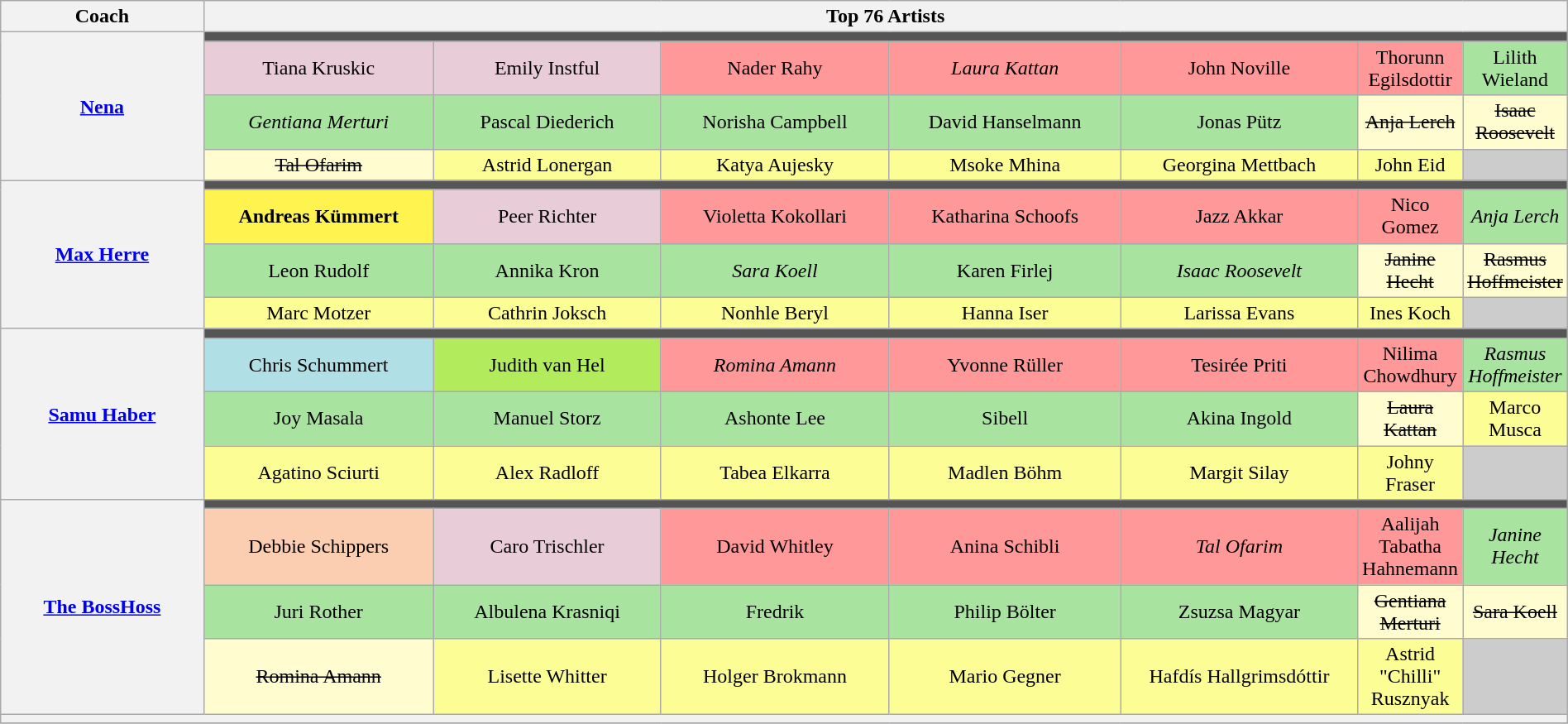<table class="wikitable" style="text-align:center; width:100%;">
<tr>
<th scope="col" style="width:15%;">Coach</th>
<th scope="col" style="width:85%;" colspan="7">Top 76 Artists</th>
</tr>
<tr>
<th rowspan="4"><a href='#'>Nena</a></th>
<td colspan=7 style="background:#555555;"></td>
</tr>
<tr>
<td width="17%" style="background:#E8CCD7;">Tiana Kruskic</td>
<td width="17%" style="background:#E8CCD7;">Emily Instful</td>
<td width="17%" style="background:#FF9999;">Nader Rahy</td>
<td width="17%" style="background:#FF9999;"><em>Laura Kattan</em></td>
<td width="17%" style="background:#FF9999;">John Noville</td>
<td width="17%" style="background:#FF9999;">Thorunn Egilsdottir</td>
<td width="17%" style="background:#A8E4A0;">Lilith Wieland</td>
</tr>
<tr>
<td style="background:#A8E4A0;"><em>Gentiana Merturi</em></td>
<td style="background:#A8E4A0;">Pascal Diederich</td>
<td style="background:#A8E4A0;">Norisha Campbell</td>
<td style="background:#A8E4A0;">David Hanselmann</td>
<td style="background:#A8E4A0;">Jonas Pütz</td>
<td style="background:#FFFDD0;"><s>Anja Lerch</s></td>
<td style="background:#FFFDD0;"><s>Isaac Roosevelt</s></td>
</tr>
<tr>
<td style="background:#FFFDD0;"><s>Tal Ofarim</s></td>
<td style="background:#FDFD96;">Astrid Lonergan</td>
<td style="background:#FDFD96;">Katya Aujesky</td>
<td style="background:#FDFD96;">Msoke Mhina</td>
<td style="background:#FDFD96;">Georgina Mettbach</td>
<td style="background:#FDFD96;">John Eid</td>
<td style="background:#ccc;"></td>
</tr>
<tr>
<th scope="row" rowspan="4"><a href='#'>Max Herre</a></th>
<td colspan=7 style="background:#555555;"></td>
</tr>
<tr>
<td style="background:#FFF44F;"><strong>Andreas Kümmert</strong></td>
<td style="background:#E8CCD7;">Peer Richter</td>
<td style="background:#FF9999;">Violetta Kokollari</td>
<td style="background:#FF9999;">Katharina Schoofs</td>
<td style="background:#FF9999;">Jazz Akkar</td>
<td style="background:#FF9999;">Nico Gomez</td>
<td style="background:#A8E4A0;"><em>Anja Lerch</em></td>
</tr>
<tr>
<td style="background:#A8E4A0;">Leon Rudolf</td>
<td style="background:#A8E4A0;">Annika Kron</td>
<td style="background:#A8E4A0;"><em>Sara Koell</em></td>
<td style="background:#A8E4A0;">Karen Firlej</td>
<td style="background:#A8E4A0;"><em>Isaac Roosevelt</em></td>
<td style="background:#FFFDD0;"><s>Janine Hecht</s></td>
<td style="background:#FFFDD0;"><s>Rasmus Hoffmeister</s></td>
</tr>
<tr>
<td style="background:#FDFD96;">Marc Motzer</td>
<td style="background:#FDFD96;">Cathrin Joksch</td>
<td style="background:#FDFD96;">Nonhle Beryl</td>
<td style="background:#FDFD96;">Hanna Iser</td>
<td style="background:#FDFD96;">Larissa Evans</td>
<td style="background:#FDFD96;">Ines Koch</td>
<td style="background:#ccc;"></td>
</tr>
<tr>
<th scope="row" rowspan="4"><a href='#'>Samu Haber</a></th>
<td colspan=7 style="background:#555555;"></td>
</tr>
<tr>
<td style="background:#B0E0E6;">Chris Schummert</td>
<td style="background:#B2EC5D;">Judith van Hel</td>
<td style="background:#FF9999;"><em>Romina Amann</em></td>
<td style="background:#FF9999;">Yvonne Rüller</td>
<td style="background:#FF9999;">Tesirée Priti</td>
<td style="background:#FF9999;">Nilima Chowdhury</td>
<td style="background:#A8E4A0;"><em>Rasmus Hoffmeister</em></td>
</tr>
<tr>
<td style="background:#A8E4A0;">Joy Masala</td>
<td style="background:#A8E4A0;">Manuel Storz</td>
<td style="background:#A8E4A0;">Ashonte Lee</td>
<td style="background:#A8E4A0;">Sibell</td>
<td style="background:#A8E4A0;">Akina Ingold</td>
<td style="background:#FFFDD0;"><s>Laura Kattan</s></td>
<td style="background:#FDFD96;">Marco Musca</td>
</tr>
<tr>
<td style="background:#FDFD96;">Agatino Sciurti</td>
<td style="background:#FDFD96;">Alex Radloff</td>
<td style="background:#FDFD96;">Tabea Elkarra</td>
<td style="background:#FDFD96;">Madlen Böhm</td>
<td style="background:#FDFD96;">Margit Silay</td>
<td style="background:#FDFD96;">Johny Fraser</td>
<td style="background:#ccc;"></td>
</tr>
<tr>
<th scope="row" rowspan="4"><a href='#'>The BossHoss</a></th>
<td colspan=7 style="background:#555555;"></td>
</tr>
<tr>
<td style="background:#FBCEB1;">Debbie Schippers</td>
<td style="background:#E8CCD7;">Caro Trischler</td>
<td style="background:#FF9999;">David Whitley</td>
<td style="background:#FF9999;">Anina Schibli</td>
<td style="background:#FF9999;"><em>Tal Ofarim</em></td>
<td style="background:#FF9999;">Aalijah Tabatha Hahnemann</td>
<td style="background:#A8E4A0;"><em>Janine Hecht</em></td>
</tr>
<tr>
<td style="background:#A8E4A0;">Juri Rother</td>
<td style="background:#A8E4A0;">Albulena Krasniqi</td>
<td style="background:#A8E4A0;">Fredrik</td>
<td style="background:#A8E4A0;">Philip Bölter</td>
<td style="background:#A8E4A0;">Zsuzsa Magyar</td>
<td style="background:#FFFDD0;"><s>Gentiana Merturi</s></td>
<td style="background:#FFFDD0;"><s>Sara Koell</s></td>
</tr>
<tr>
<td style="background:#FFFDD0;"><s>Romina Amann</s></td>
<td style="background:#FDFD96;">Lisette Whitter</td>
<td style="background:#FDFD96;">Holger Brokmann</td>
<td style="background:#FDFD96;">Mario Gegner</td>
<td style="background:#FDFD96;">Hafdís Hallgrimsdóttir</td>
<td style="background:#FDFD96;">Astrid "Chilli" Rusznyak</td>
<td style="background:#ccc;"></td>
</tr>
<tr>
<th style="font-size:90%; line-height:12px;" colspan="8"><small></small></th>
</tr>
<tr>
</tr>
</table>
